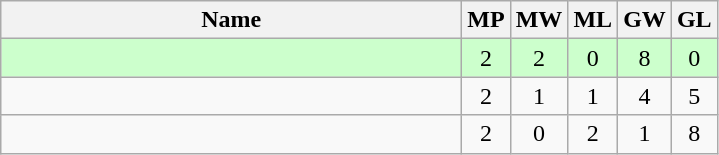<table class=wikitable style="text-align:center">
<tr>
<th width=300>Name</th>
<th width=20>MP</th>
<th width=20>MW</th>
<th width=20>ML</th>
<th width=20>GW</th>
<th width=20>GL</th>
</tr>
<tr style="background-color:#ccffcc;">
<td style="text-align:left;"><strong></strong></td>
<td>2</td>
<td>2</td>
<td>0</td>
<td>8</td>
<td>0</td>
</tr>
<tr>
<td style="text-align:left;"></td>
<td>2</td>
<td>1</td>
<td>1</td>
<td>4</td>
<td>5</td>
</tr>
<tr>
<td style="text-align:left;"></td>
<td>2</td>
<td>0</td>
<td>2</td>
<td>1</td>
<td>8</td>
</tr>
</table>
